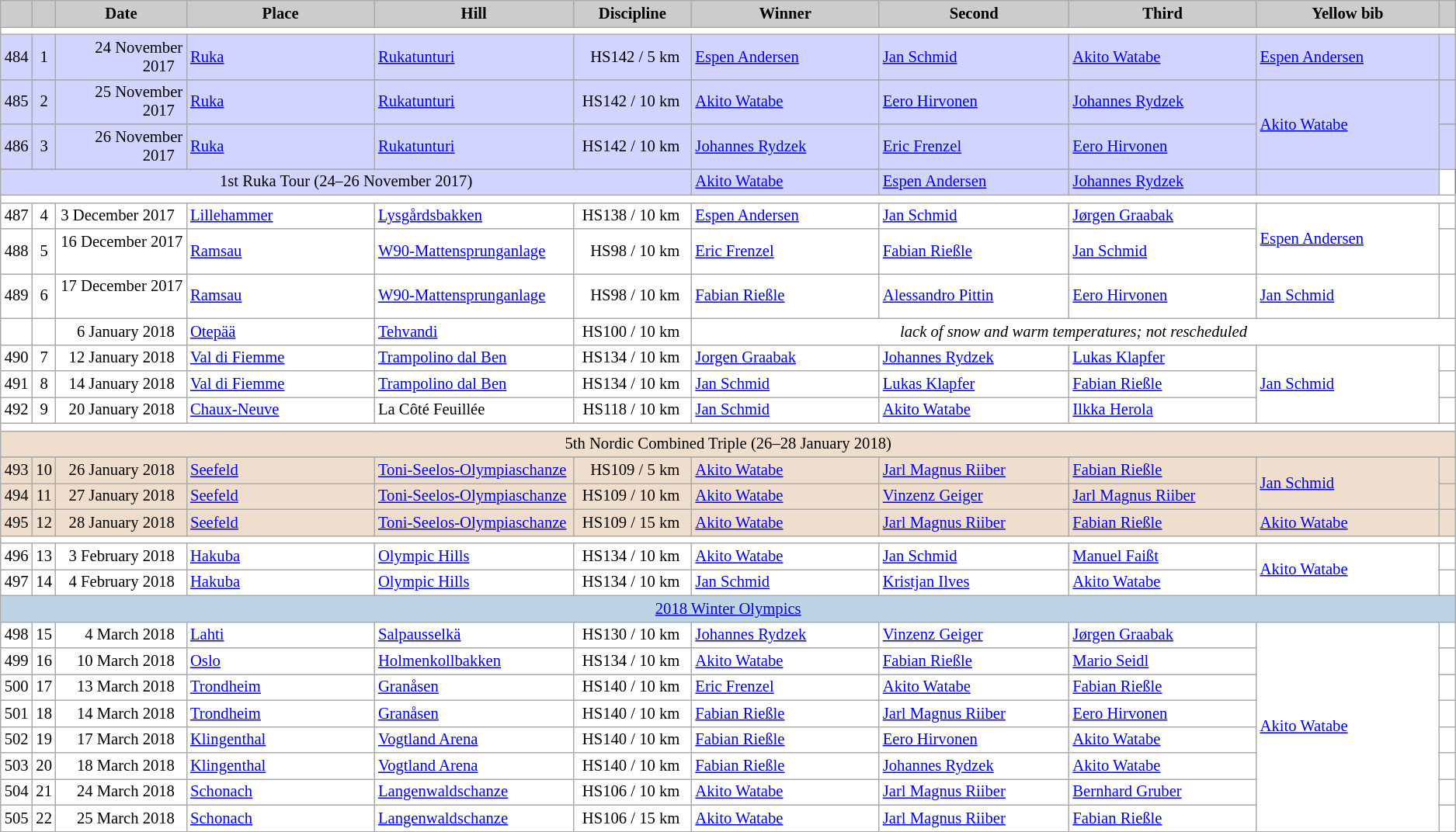<table class="wikitable plainrowheaders" style="background:#fff; font-size:86%; line-height:16px; border:grey solid 1px; border-collapse:collapse;">
<tr style="background:#ccc; text-align:center;">
<th scope="col" style="background:#ccc; width=20 px;"></th>
<th scope="col" style="background:#ccc; width=30 px;"></th>
<th scope="col" style="background:#ccc; width:120px;">Date</th>
<th scope="col" style="background:#ccc; width:180px;">Place</th>
<th scope="col" style="background:#ccc; width:180px;">Hill</th>
<th scope="col" style="background:#ccc; width:106px;">Discipline</th>
<th scope="col" style="background:#ccc; width:185px;">Winner</th>
<th scope="col" style="background:#ccc; width:185px;">Second</th>
<th scope="col" style="background:#ccc; width:185px;">Third</th>
<th scope="col" style="background:#ccc; width:180px;">Yellow bib</th>
<th scope="col" style="background:#ccc; width:10px;"></th>
</tr>
<tr>
<td colspan=11></td>
</tr>
<tr bgcolor=#D0D4FF>
<td align=center>484</td>
<td align=center>1</td>
<td align=right>24 November 2017  </td>
<td> <a href='#'>Ruka</a></td>
<td><a href='#'>Rukatunturi</a></td>
<td align=right>HS142 / 5 km  </td>
<td> <a href='#'>Espen Andersen</a></td>
<td> <a href='#'>Jan Schmid</a></td>
<td> <a href='#'>Akito Watabe</a></td>
<td> <a href='#'>Espen Andersen</a></td>
<td></td>
</tr>
<tr>
</tr>
<tr bgcolor=#D0D4FF>
<td align=center>485</td>
<td align=center>2</td>
<td align=right>25 November 2017  </td>
<td> <a href='#'>Ruka</a></td>
<td><a href='#'>Rukatunturi</a></td>
<td align=right>HS142 / 10 km  </td>
<td> <a href='#'>Akito Watabe</a></td>
<td> <a href='#'>Eero Hirvonen</a></td>
<td> <a href='#'>Johannes Rydzek</a></td>
<td rowspan=3> <a href='#'>Akito Watabe</a></td>
<td></td>
</tr>
<tr>
</tr>
<tr bgcolor=#D0D4FF>
<td align=center>486</td>
<td align=center>3</td>
<td align=right>26 November 2017  </td>
<td> <a href='#'>Ruka</a></td>
<td><a href='#'>Rukatunturi</a></td>
<td align=right>HS142 / 10 km  </td>
<td> <a href='#'>Johannes Rydzek</a></td>
<td> <a href='#'>Eric Frenzel</a></td>
<td> <a href='#'>Eero Hirvonen</a></td>
<td></td>
</tr>
<tr>
</tr>
<tr bgcolor=#D0D4FF>
<td colspan=6 align=center>1st Ruka Tour (24–26 November 2017)</td>
<td> <a href='#'>Akito Watabe</a></td>
<td> <a href='#'>Espen Andersen</a></td>
<td> <a href='#'>Johannes Rydzek</a></td>
<td></td>
</tr>
<tr>
<td colspan=11></td>
</tr>
<tr>
<td align=center>487</td>
<td align=center>4</td>
<td align=right>3 December 2017  </td>
<td> <a href='#'>Lillehammer</a></td>
<td><a href='#'>Lysgårdsbakken</a></td>
<td align=right>HS138 / 10 km  </td>
<td> <a href='#'>Espen Andersen</a></td>
<td> <a href='#'>Jan Schmid</a></td>
<td> <a href='#'>Jørgen Graabak</a></td>
<td rowspan=2> <a href='#'>Espen Andersen</a></td>
<td></td>
</tr>
<tr>
<td align=center>488</td>
<td align=center>5</td>
<td align=right>16 December 2017  </td>
<td> <a href='#'>Ramsau</a></td>
<td><a href='#'>W90-Mattensprunganlage</a></td>
<td align=right>HS98 / 10 km  </td>
<td> <a href='#'>Eric Frenzel</a></td>
<td> <a href='#'>Fabian Rießle</a></td>
<td> <a href='#'>Jan Schmid</a></td>
<td></td>
</tr>
<tr>
<td align=center>489</td>
<td align=center>6</td>
<td align=right>17 December 2017  </td>
<td> <a href='#'>Ramsau</a></td>
<td><a href='#'>W90-Mattensprunganlage</a></td>
<td align=right>HS98 / 10 km  </td>
<td> <a href='#'>Fabian Rießle</a></td>
<td> <a href='#'>Alessandro Pittin</a></td>
<td> <a href='#'>Eero Hirvonen</a></td>
<td> <a href='#'>Jan Schmid</a></td>
<td></td>
</tr>
<tr>
<td align=center></td>
<td align=center></td>
<td align=right>6 January 2018  </td>
<td> <a href='#'>Otepää</a></td>
<td><a href='#'>Tehvandi</a></td>
<td align=right>HS100 / 10 km  </td>
<td colspan=5 align=center><em>lack of snow and warm temperatures; not rescheduled</em></td>
</tr>
<tr>
<td align=center>490</td>
<td align=center>7</td>
<td align=right>12 January 2018  </td>
<td> <a href='#'>Val di Fiemme</a></td>
<td><a href='#'>Trampolino dal Ben</a></td>
<td align=right>HS134 / 10 km  </td>
<td> <a href='#'>Jorgen Graabak</a></td>
<td> <a href='#'>Johannes Rydzek</a></td>
<td> <a href='#'>Lukas Klapfer</a></td>
<td rowspan=3> <a href='#'>Jan Schmid</a></td>
<td></td>
</tr>
<tr>
<td align=center>491</td>
<td align=center>8</td>
<td align=right>14 January 2018  </td>
<td> <a href='#'>Val di Fiemme</a></td>
<td><a href='#'>Trampolino dal Ben</a></td>
<td align=right>HS134 / 10 km  </td>
<td> <a href='#'>Jan Schmid</a></td>
<td> <a href='#'>Lukas Klapfer</a></td>
<td> <a href='#'>Fabian Rießle</a></td>
<td></td>
</tr>
<tr>
<td align=center>492</td>
<td align=center>9</td>
<td align=right>20 January 2018  </td>
<td> <a href='#'>Chaux-Neuve</a></td>
<td>La Côté Feuillée</td>
<td align=right>HS118 / 10 km  </td>
<td> <a href='#'>Jan Schmid</a></td>
<td> <a href='#'>Akito Watabe</a></td>
<td> <a href='#'>Ilkka Herola</a></td>
<td></td>
</tr>
<tr>
<td colspan=11></td>
</tr>
<tr bgcolor=#EFDECD>
<td colspan=11 align=center>5th Nordic Combined Triple (26–28 January 2018)</td>
</tr>
<tr>
</tr>
<tr bgcolor=#EFDECD>
<td align=center>493</td>
<td align=center>10</td>
<td align=right>26 January 2018  </td>
<td> <a href='#'>Seefeld</a></td>
<td><a href='#'>Toni-Seelos-Olympiaschanze</a></td>
<td align=right>HS109 / 5 km  </td>
<td> <a href='#'>Akito Watabe</a></td>
<td> <a href='#'>Jarl  Magnus Riiber</a></td>
<td> <a href='#'>Fabian Rießle</a></td>
<td rowspan=2> <a href='#'>Jan Schmid</a></td>
<td></td>
</tr>
<tr bgcolor=#EFDECD>
<td align=center>494</td>
<td align=center>11</td>
<td align=right>27 January 2018  </td>
<td> <a href='#'>Seefeld</a></td>
<td><a href='#'>Toni-Seelos-Olympiaschanze</a></td>
<td align=right>HS109 / 10 km  </td>
<td> <a href='#'>Akito Watabe</a></td>
<td> <a href='#'>Vinzenz Geiger</a></td>
<td> <a href='#'>Jarl Magnus Riiber</a></td>
<td></td>
</tr>
<tr bgcolor=#EFDECD>
<td align=center>495</td>
<td align=center>12</td>
<td align=right>28 January 2018  </td>
<td> <a href='#'>Seefeld</a></td>
<td><a href='#'>Toni-Seelos-Olympiaschanze</a></td>
<td align=right>HS109 / 15 km  </td>
<td> <a href='#'>Akito Watabe</a></td>
<td> <a href='#'>Jarl Magnus Riiber</a></td>
<td> <a href='#'>Fabian Rießle</a></td>
<td> <a href='#'>Akito Watabe</a></td>
<td></td>
</tr>
<tr>
<td colspan=11></td>
</tr>
<tr>
<td align=center>496</td>
<td align=center>13</td>
<td align=right>3 February 2018  </td>
<td> <a href='#'>Hakuba</a></td>
<td><a href='#'>Olympic Hills</a></td>
<td align=right>HS134 / 10 km  </td>
<td> <a href='#'>Akito Watabe</a></td>
<td> <a href='#'>Jan Schmid</a></td>
<td> <a href='#'>Manuel Faißt</a></td>
<td rowspan=2> <a href='#'>Akito Watabe</a></td>
<td></td>
</tr>
<tr>
<td align=center>497</td>
<td align=center>14</td>
<td align=right>4 February 2018  </td>
<td> <a href='#'>Hakuba</a></td>
<td><a href='#'>Olympic Hills</a></td>
<td align=right>HS134 / 10 km  </td>
<td> <a href='#'>Jan Schmid</a></td>
<td> <a href='#'>Kristjan Ilves</a></td>
<td> <a href='#'>Akito Watabe</a></td>
<td></td>
</tr>
<tr bgcolor=#BCD4E6>
<td colspan=11 align=center><a href='#'>2018 Winter Olympics</a></td>
</tr>
<tr>
<td align=center>498</td>
<td align=center>15</td>
<td align=right>4 March 2018  </td>
<td> <a href='#'>Lahti</a></td>
<td><a href='#'>Salpausselkä</a></td>
<td align=right>HS130 / 10 km  </td>
<td> <a href='#'>Johannes Rydzek</a></td>
<td> <a href='#'>Vinzenz Geiger</a></td>
<td> <a href='#'>Jørgen Graabak</a></td>
<td rowspan=8> <a href='#'>Akito Watabe</a></td>
<td></td>
</tr>
<tr>
<td align=center>499</td>
<td align=center>16</td>
<td align=right>10 March 2018  </td>
<td> <a href='#'>Oslo</a></td>
<td><a href='#'>Holmenkollbakken</a></td>
<td align=right>HS134 / 10 km  </td>
<td> <a href='#'>Akito Watabe</a></td>
<td> <a href='#'>Fabian Rießle</a></td>
<td> <a href='#'>Mario Seidl</a></td>
<td></td>
</tr>
<tr>
<td align=center>500</td>
<td align=center>17</td>
<td align=right>13 March 2018  </td>
<td> <a href='#'>Trondheim</a></td>
<td><a href='#'>Granåsen</a></td>
<td align=right>HS140 / 10 km  </td>
<td> <a href='#'>Eric Frenzel</a></td>
<td> <a href='#'>Akito Watabe</a></td>
<td> <a href='#'>Fabian Rießle</a></td>
<td></td>
</tr>
<tr>
<td align=center>501</td>
<td align=center>18</td>
<td align=right>14 March 2018  </td>
<td> <a href='#'>Trondheim</a></td>
<td><a href='#'>Granåsen</a></td>
<td align=right>HS140 / 10 km  </td>
<td> <a href='#'>Fabian Rießle</a></td>
<td> <a href='#'>Jarl Magnus Riiber</a></td>
<td> <a href='#'>Eero Hirvonen</a></td>
<td></td>
</tr>
<tr>
<td align=center>502</td>
<td align=center>19</td>
<td align=right>17 March 2018  </td>
<td> <a href='#'>Klingenthal</a></td>
<td><a href='#'>Vogtland Arena</a></td>
<td align=right>HS140 / 10 km  </td>
<td> <a href='#'>Fabian Rießle</a></td>
<td> <a href='#'>Eero Hirvonen</a></td>
<td> <a href='#'>Akito Watabe</a></td>
<td></td>
</tr>
<tr>
<td align=center>503</td>
<td align=center>20</td>
<td align=right>18 March 2018  </td>
<td> <a href='#'>Klingenthal</a></td>
<td><a href='#'>Vogtland Arena</a></td>
<td align=right>HS140 / 10 km  </td>
<td> <a href='#'>Fabian Rießle</a></td>
<td> <a href='#'>Johannes Rydzek</a></td>
<td> <a href='#'>Akito Watabe</a></td>
<td></td>
</tr>
<tr>
<td align=center>504</td>
<td align=center>21</td>
<td align=right>24 March 2018  </td>
<td> <a href='#'>Schonach</a></td>
<td><a href='#'>Langenwaldschanze</a></td>
<td align=right>HS106 / 10 km  </td>
<td> <a href='#'>Akito Watabe</a></td>
<td> <a href='#'>Jarl Magnus Riiber</a></td>
<td> <a href='#'>Bernhard Gruber</a></td>
<td></td>
</tr>
<tr>
<td align=center>505</td>
<td align=center>22</td>
<td align=right>25 March 2018  </td>
<td> <a href='#'>Schonach</a></td>
<td><a href='#'>Langenwaldschanze</a></td>
<td align=right>HS106 / 15 km  </td>
<td> <a href='#'>Akito Watabe</a></td>
<td> <a href='#'>Jarl Magnus Riiber</a></td>
<td> <a href='#'>Fabian Rießle</a></td>
<td></td>
</tr>
</table>
